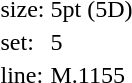<table style="margin-left:40px;">
<tr>
<td>size:</td>
<td>5pt (5D)</td>
</tr>
<tr>
<td>set:</td>
<td>5</td>
</tr>
<tr>
<td>line:</td>
<td>M.1155</td>
</tr>
</table>
